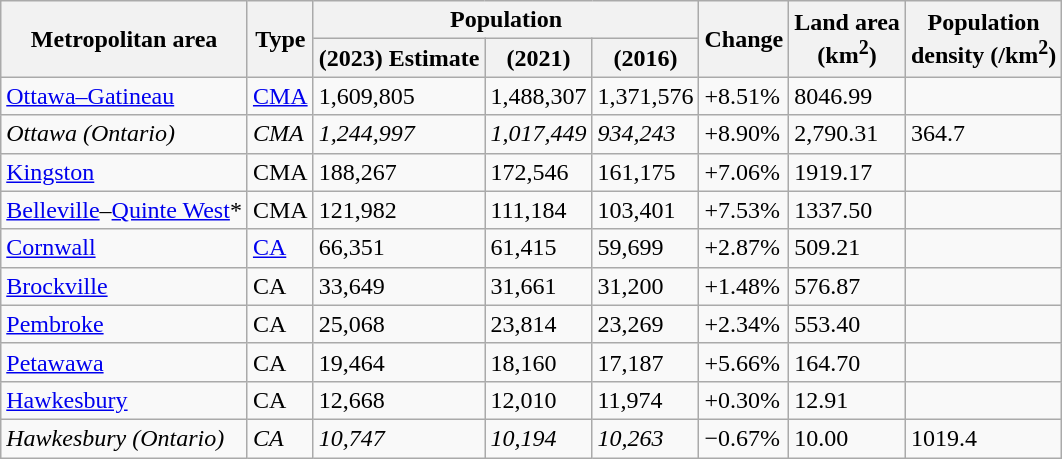<table class="wikitable sortable">
<tr>
<th rowspan="2">Metropolitan area</th>
<th rowspan="2">Type</th>
<th colspan="3">Population</th>
<th rowspan="2">Change</th>
<th rowspan="2">Land area<br>(km<sup>2</sup>)</th>
<th rowspan="2">Population<br>density (/km<sup>2</sup>)</th>
</tr>
<tr>
<th>(2023) Estimate</th>
<th>(2021)</th>
<th>(2016)</th>
</tr>
<tr>
<td><a href='#'>Ottawa–Gatineau</a></td>
<td><a href='#'>CMA</a></td>
<td>1,609,805</td>
<td>1,488,307</td>
<td>1,371,576</td>
<td><span>+8.51%</span></td>
<td>8046.99</td>
<td></td>
</tr>
<tr>
<td><em>Ottawa (Ontario)</em></td>
<td><em>CMA</em></td>
<td><em>1,244,997</em></td>
<td><em>1,017,449</em></td>
<td><em>934,243</em></td>
<td><span>+8.90%</span></td>
<td>2,790.31</td>
<td>364.7</td>
</tr>
<tr>
<td><a href='#'>Kingston</a></td>
<td>CMA</td>
<td>188,267</td>
<td>172,546</td>
<td>161,175</td>
<td><span>+7.06%</span></td>
<td>1919.17</td>
<td></td>
</tr>
<tr>
<td><a href='#'>Belleville</a>–<a href='#'>Quinte West</a>*</td>
<td>CMA</td>
<td>121,982</td>
<td>111,184</td>
<td>103,401</td>
<td><span>+7.53%</span></td>
<td>1337.50</td>
<td></td>
</tr>
<tr>
<td><a href='#'>Cornwall</a></td>
<td><a href='#'>CA</a></td>
<td>66,351</td>
<td>61,415</td>
<td>59,699</td>
<td><span>+2.87%</span></td>
<td>509.21</td>
<td></td>
</tr>
<tr>
<td><a href='#'>Brockville</a></td>
<td>CA</td>
<td>33,649</td>
<td>31,661</td>
<td>31,200</td>
<td><span>+1.48%</span></td>
<td>576.87</td>
<td></td>
</tr>
<tr>
<td><a href='#'>Pembroke</a></td>
<td>CA</td>
<td>25,068</td>
<td>23,814</td>
<td>23,269</td>
<td><span>+2.34%</span></td>
<td>553.40</td>
<td></td>
</tr>
<tr>
<td><a href='#'>Petawawa</a></td>
<td>CA</td>
<td>19,464</td>
<td>18,160</td>
<td>17,187</td>
<td><span>+5.66%</span></td>
<td>164.70</td>
<td></td>
</tr>
<tr>
<td><a href='#'>Hawkesbury</a></td>
<td>CA</td>
<td>12,668</td>
<td>12,010</td>
<td>11,974</td>
<td><span>+0.30%</span></td>
<td>12.91</td>
<td></td>
</tr>
<tr>
<td><em>Hawkesbury (Ontario)</em></td>
<td><em>CA</em></td>
<td><em>10,747</em></td>
<td><em>10,194</em></td>
<td><em>10,263</em></td>
<td><span>−0.67%</span></td>
<td>10.00</td>
<td>1019.4</td>
</tr>
</table>
